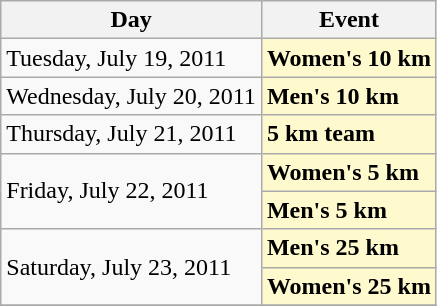<table class="wikitable">
<tr>
<th>Day</th>
<th>Event</th>
</tr>
<tr>
<td>Tuesday, July 19, 2011</td>
<td style="background:lemonchiffon"><strong>Women's 10 km</strong></td>
</tr>
<tr>
<td>Wednesday, July 20, 2011</td>
<td style="background:lemonchiffon"><strong>Men's 10 km</strong></td>
</tr>
<tr>
<td>Thursday, July 21, 2011</td>
<td style="background:lemonchiffon"><strong>5 km team</strong></td>
</tr>
<tr>
<td rowspan="2">Friday, July 22, 2011</td>
<td style="background:lemonchiffon"><strong>Women's 5 km</strong></td>
</tr>
<tr>
<td style="background:lemonchiffon"><strong>Men's 5 km</strong></td>
</tr>
<tr>
<td rowspan="2">Saturday, July 23, 2011</td>
<td style="background:lemonchiffon"><strong>Men's 25 km</strong></td>
</tr>
<tr>
<td style="background:lemonchiffon"><strong>Women's 25 km</strong></td>
</tr>
<tr>
</tr>
</table>
